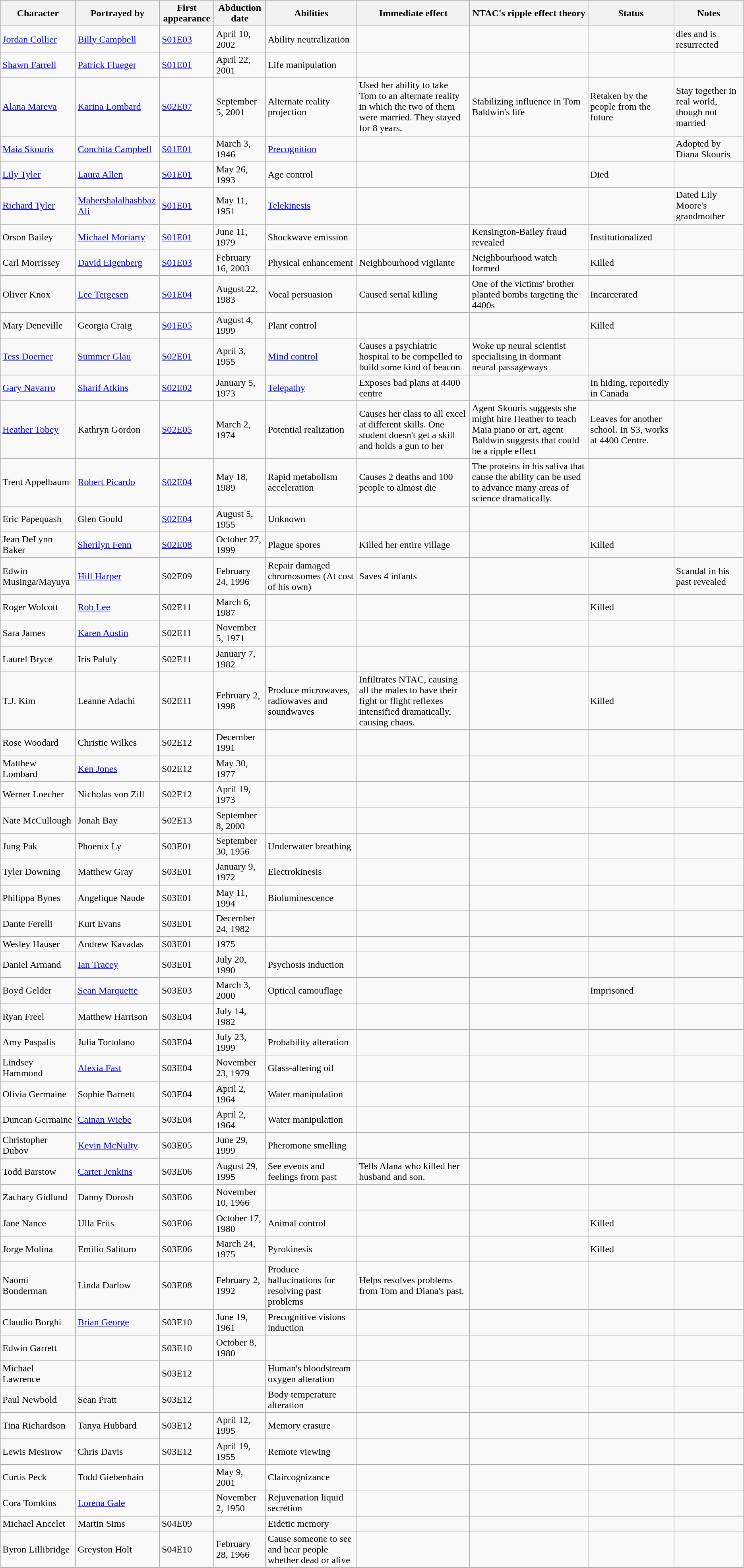<table class="wikitable">
<tr>
<th>Character</th>
<th>Portrayed by</th>
<th>First appearance</th>
<th>Abduction date</th>
<th>Abilities</th>
<th>Immediate effect</th>
<th>NTAC's ripple effect theory</th>
<th>Status</th>
<th>Notes</th>
</tr>
<tr>
<td><a href='#'>Jordan Collier</a></td>
<td><a href='#'>Billy Campbell</a></td>
<td><a href='#'>S01E03</a></td>
<td>April 10, 2002</td>
<td>Ability neutralization</td>
<td></td>
<td></td>
<td></td>
<td>dies and is resurrected</td>
</tr>
<tr>
<td><a href='#'>Shawn Farrell</a></td>
<td><a href='#'>Patrick Flueger</a></td>
<td><a href='#'>S01E01</a></td>
<td>April 22, 2001</td>
<td>Life manipulation</td>
<td></td>
<td></td>
<td></td>
<td></td>
</tr>
<tr>
<td><a href='#'>Alana Mareva</a></td>
<td><a href='#'>Karina Lombard</a></td>
<td><a href='#'>S02E07</a></td>
<td>September 5, 2001</td>
<td>Alternate reality projection</td>
<td>Used her ability to take Tom to an alternate reality in which the two of them were married. They stayed for 8 years.</td>
<td>Stabilizing influence in Tom Baldwin's life</td>
<td>Retaken by the people from the future</td>
<td>Stay together in real world, though not married</td>
</tr>
<tr>
<td><a href='#'>Maia Skouris</a></td>
<td><a href='#'>Conchita Campbell</a></td>
<td><a href='#'>S01E01</a></td>
<td>March 3, 1946</td>
<td><a href='#'>Precognition</a></td>
<td></td>
<td></td>
<td></td>
<td>Adopted by Diana Skouris</td>
</tr>
<tr>
<td><a href='#'>Lily Tyler</a></td>
<td><a href='#'>Laura Allen</a></td>
<td><a href='#'>S01E01</a></td>
<td>May 26, 1993</td>
<td>Age control</td>
<td></td>
<td></td>
<td>Died</td>
<td></td>
</tr>
<tr>
<td><a href='#'>Richard Tyler</a></td>
<td><a href='#'>Mahershalalhashbaz Ali</a></td>
<td><a href='#'>S01E01</a></td>
<td>May 11, 1951</td>
<td><a href='#'>Telekinesis</a></td>
<td></td>
<td></td>
<td></td>
<td>Dated Lily Moore's grandmother</td>
</tr>
<tr>
<td>Orson Bailey</td>
<td><a href='#'>Michael Moriarty</a></td>
<td><a href='#'>S01E01</a></td>
<td>June 11, 1979</td>
<td>Shockwave emission</td>
<td></td>
<td>Kensington-Bailey fraud revealed</td>
<td>Institutionalized</td>
<td></td>
</tr>
<tr>
<td>Carl Morrissey</td>
<td><a href='#'>David Eigenberg</a></td>
<td><a href='#'>S01E03</a></td>
<td>February 16, 2003</td>
<td>Physical enhancement</td>
<td>Neighbourhood vigilante</td>
<td>Neighbourhood watch formed</td>
<td>Killed</td>
<td></td>
</tr>
<tr>
<td>Oliver Knox</td>
<td><a href='#'>Lee Tergesen</a></td>
<td><a href='#'>S01E04</a></td>
<td>August 22, 1983</td>
<td>Vocal persuasion</td>
<td>Caused serial killing</td>
<td>One of the victims' brother planted bombs targeting the 4400s</td>
<td>Incarcerated</td>
<td></td>
</tr>
<tr>
<td>Mary Deneville</td>
<td>Georgia Craig</td>
<td><a href='#'>S01E05</a></td>
<td>August 4, 1999</td>
<td>Plant control</td>
<td></td>
<td></td>
<td>Killed</td>
<td></td>
</tr>
<tr>
<td><a href='#'>Tess Doerner</a></td>
<td><a href='#'>Summer Glau</a></td>
<td><a href='#'>S02E01</a></td>
<td>April 3, 1955</td>
<td><a href='#'>Mind control</a></td>
<td>Causes a psychiatric hospital to be compelled to build some kind of beacon</td>
<td>Woke up neural scientist specialising in dormant neural passageways</td>
<td></td>
<td></td>
</tr>
<tr>
<td><a href='#'>Gary Navarro</a></td>
<td><a href='#'>Sharif Atkins</a></td>
<td><a href='#'>S02E02</a></td>
<td>January 5, 1973</td>
<td><a href='#'>Telepathy</a></td>
<td>Exposes bad plans at 4400 centre</td>
<td></td>
<td>In hiding, reportedly in Canada</td>
<td></td>
</tr>
<tr>
<td><a href='#'>Heather Tobey</a></td>
<td>Kathryn Gordon</td>
<td><a href='#'>S02E05</a></td>
<td>March 2, 1974</td>
<td>Potential realization</td>
<td>Causes her class to all excel at different skills. One student doesn't get a skill and holds a gun to her</td>
<td>Agent Skouris suggests she might hire Heather to teach Maia piano or art, agent Baldwin suggests that could be a ripple effect</td>
<td>Leaves for another school. In S3, works at 4400 Centre.</td>
<td></td>
</tr>
<tr>
<td>Trent Appelbaum</td>
<td><a href='#'>Robert Picardo</a></td>
<td><a href='#'>S02E04</a></td>
<td>May 18, 1989</td>
<td>Rapid metabolism acceleration</td>
<td>Causes 2 deaths and 100 people to almost die</td>
<td>The proteins in his saliva that cause the ability can be used to advance many areas of science dramatically.</td>
<td></td>
<td></td>
</tr>
<tr>
<td>Eric Papequash</td>
<td>Glen Gould</td>
<td><a href='#'>S02E04</a></td>
<td>August 5, 1955</td>
<td>Unknown</td>
<td></td>
<td></td>
<td></td>
<td></td>
</tr>
<tr>
<td>Jean DeLynn Baker</td>
<td><a href='#'>Sherilyn Fenn</a></td>
<td><a href='#'>S02E08</a></td>
<td>October 27, 1999</td>
<td>Plague spores</td>
<td>Killed her entire village</td>
<td></td>
<td>Killed</td>
<td></td>
</tr>
<tr>
<td>Edwin Musinga/Mayuya</td>
<td><a href='#'>Hill Harper</a></td>
<td>S02E09</td>
<td>February 24, 1996</td>
<td>Repair damaged chromosomes (At cost of his own)</td>
<td>Saves 4 infants</td>
<td></td>
<td></td>
<td>Scandal in his past revealed</td>
</tr>
<tr>
<td>Roger Wolcott</td>
<td><a href='#'>Rob Lee</a></td>
<td>S02E11</td>
<td>March 6, 1987</td>
<td></td>
<td></td>
<td></td>
<td>Killed</td>
<td></td>
</tr>
<tr>
<td>Sara James</td>
<td><a href='#'>Karen Austin</a></td>
<td>S02E11</td>
<td>November 5, 1971</td>
<td></td>
<td></td>
<td></td>
<td></td>
<td></td>
</tr>
<tr>
<td>Laurel Bryce</td>
<td>Iris Paluly</td>
<td>S02E11</td>
<td>January 7, 1982</td>
<td></td>
<td></td>
<td></td>
<td></td>
<td></td>
</tr>
<tr>
<td>T.J. Kim</td>
<td>Leanne Adachi</td>
<td>S02E11</td>
<td>February 2, 1998</td>
<td>Produce microwaves, radiowaves and soundwaves</td>
<td>Infiltrates NTAC, causing all the males to have their fight or flight reflexes intensified dramatically, causing chaos.</td>
<td></td>
<td>Killed</td>
<td></td>
</tr>
<tr>
<td>Rose Woodard</td>
<td>Christie Wilkes</td>
<td>S02E12</td>
<td>December 1991</td>
<td></td>
<td></td>
<td></td>
<td></td>
<td></td>
</tr>
<tr>
<td>Matthew Lombard</td>
<td><a href='#'>Ken Jones</a></td>
<td>S02E12</td>
<td>May 30, 1977</td>
<td></td>
<td></td>
<td></td>
<td></td>
<td></td>
</tr>
<tr>
<td>Werner Loecher</td>
<td>Nicholas von Zill</td>
<td>S02E12</td>
<td>April 19, 1973</td>
<td></td>
<td></td>
<td></td>
<td></td>
<td></td>
</tr>
<tr>
<td>Nate McCullough</td>
<td>Jonah Bay</td>
<td>S02E13</td>
<td>September 8, 2000</td>
<td></td>
<td></td>
<td></td>
<td></td>
<td></td>
</tr>
<tr>
<td>Jung Pak</td>
<td>Phoenix Ly</td>
<td>S03E01</td>
<td>September 30, 1956</td>
<td>Underwater breathing</td>
<td></td>
<td></td>
<td></td>
<td></td>
</tr>
<tr>
<td>Tyler Downing</td>
<td>Matthew Gray</td>
<td>S03E01</td>
<td>January 9, 1972</td>
<td>Electrokinesis</td>
<td></td>
<td></td>
<td></td>
<td></td>
</tr>
<tr>
<td>Philippa Bynes</td>
<td>Angelique Naude</td>
<td>S03E01</td>
<td>May 11, 1994</td>
<td>Bioluminescence</td>
<td></td>
<td></td>
<td></td>
<td></td>
</tr>
<tr>
<td>Dante Ferelli</td>
<td>Kurt Evans</td>
<td>S03E01</td>
<td>December 24, 1982</td>
<td></td>
<td></td>
<td></td>
<td></td>
<td></td>
</tr>
<tr>
<td>Wesley Hauser</td>
<td>Andrew Kavadas</td>
<td>S03E01</td>
<td>1975</td>
<td></td>
<td></td>
<td></td>
<td></td>
<td></td>
</tr>
<tr>
<td>Daniel Armand</td>
<td><a href='#'>Ian Tracey</a></td>
<td>S03E01</td>
<td>July 20, 1990</td>
<td>Psychosis induction</td>
<td></td>
<td></td>
<td></td>
<td></td>
</tr>
<tr>
<td>Boyd Gelder</td>
<td><a href='#'>Sean Marquette</a></td>
<td>S03E03</td>
<td>March 3, 2000</td>
<td>Optical camouflage</td>
<td></td>
<td></td>
<td>Imprisoned</td>
<td></td>
</tr>
<tr>
<td>Ryan Freel</td>
<td>Matthew Harrison</td>
<td>S03E04</td>
<td>July 14, 1982</td>
<td></td>
<td></td>
<td></td>
<td></td>
<td></td>
</tr>
<tr>
<td>Amy Paspalis</td>
<td>Julia Tortolano</td>
<td>S03E04</td>
<td>July 23, 1999</td>
<td>Probability alteration</td>
<td></td>
<td></td>
<td></td>
<td></td>
</tr>
<tr>
<td>Lindsey Hammond</td>
<td><a href='#'>Alexia Fast</a></td>
<td>S03E04</td>
<td>November 23, 1979</td>
<td>Glass-altering oil</td>
<td></td>
<td></td>
<td></td>
<td></td>
</tr>
<tr>
<td>Olivia Germaine</td>
<td>Sophie Barnett</td>
<td>S03E04</td>
<td>April 2, 1964</td>
<td>Water manipulation</td>
<td></td>
<td></td>
<td></td>
<td></td>
</tr>
<tr>
<td>Duncan Germaine</td>
<td><a href='#'>Cainan Wiebe</a></td>
<td>S03E04</td>
<td>April 2, 1964</td>
<td>Water manipulation</td>
<td></td>
<td></td>
<td></td>
<td></td>
</tr>
<tr>
<td>Christopher Dubov</td>
<td><a href='#'>Kevin McNulty</a></td>
<td>S03E05</td>
<td>June 29, 1999</td>
<td>Pheromone smelling</td>
<td></td>
<td></td>
<td></td>
<td></td>
</tr>
<tr>
<td>Todd Barstow</td>
<td><a href='#'>Carter Jenkins</a></td>
<td>S03E06</td>
<td>August 29, 1995</td>
<td>See events and feelings from past</td>
<td>Tells Alana who killed her husband and son.</td>
<td></td>
<td></td>
<td></td>
</tr>
<tr>
<td>Zachary Gidlund</td>
<td>Danny Dorosh</td>
<td>S03E06</td>
<td>November 10, 1966</td>
<td></td>
<td></td>
<td></td>
<td></td>
<td></td>
</tr>
<tr>
<td>Jane Nance</td>
<td>Ulla Friis</td>
<td>S03E06</td>
<td>October 17, 1980</td>
<td>Animal control</td>
<td></td>
<td></td>
<td>Killed</td>
<td></td>
</tr>
<tr>
<td>Jorge Molina</td>
<td>Emilio Salituro</td>
<td>S03E06</td>
<td>March 24, 1975</td>
<td>Pyrokinesis</td>
<td></td>
<td></td>
<td>Killed</td>
<td></td>
</tr>
<tr>
<td>Naomi Bonderman</td>
<td>Linda Darlow</td>
<td>S03E08</td>
<td>February 2, 1992</td>
<td>Produce hallucinations for resolving past problems</td>
<td>Helps resolves problems from Tom and Diana's past.</td>
<td></td>
<td></td>
<td></td>
</tr>
<tr>
<td>Claudio Borghi</td>
<td><a href='#'>Brian George</a></td>
<td>S03E10</td>
<td>June 19, 1961</td>
<td>Precognitive visions induction</td>
<td></td>
<td></td>
<td></td>
<td></td>
</tr>
<tr>
<td>Edwin Garrett</td>
<td></td>
<td>S03E10</td>
<td>October 8, 1980</td>
<td></td>
<td></td>
<td></td>
<td></td>
<td></td>
</tr>
<tr>
<td>Michael Lawrence</td>
<td></td>
<td>S03E12</td>
<td></td>
<td>Human's bloodstream oxygen alteration</td>
<td></td>
<td></td>
<td></td>
<td></td>
</tr>
<tr>
<td>Paul Newbold</td>
<td>Sean Pratt</td>
<td>S03E12</td>
<td></td>
<td>Body temperature alteration</td>
<td></td>
<td></td>
<td></td>
<td></td>
</tr>
<tr>
<td>Tina Richardson</td>
<td>Tanya Hubbard</td>
<td>S03E12</td>
<td>April 12, 1995</td>
<td>Memory erasure</td>
<td></td>
<td></td>
<td></td>
<td></td>
</tr>
<tr>
<td>Lewis Mesirow</td>
<td>Chris Davis</td>
<td>S03E12</td>
<td>April 19, 1955</td>
<td>Remote viewing</td>
<td></td>
<td></td>
<td></td>
<td></td>
</tr>
<tr>
<td>Curtis Peck</td>
<td>Todd Giebenhain</td>
<td></td>
<td>May 9, 2001</td>
<td>Claircognizance</td>
<td></td>
<td></td>
<td></td>
<td></td>
</tr>
<tr>
<td>Cora Tomkins</td>
<td><a href='#'>Lorena Gale</a></td>
<td></td>
<td>November 2, 1950</td>
<td>Rejuvenation liquid secretion</td>
<td></td>
<td></td>
<td></td>
<td></td>
</tr>
<tr>
<td>Michael Ancelet</td>
<td>Martin Sims</td>
<td>S04E09</td>
<td></td>
<td>Eidetic memory</td>
<td></td>
<td></td>
<td></td>
<td></td>
</tr>
<tr>
<td>Byron Lillibridge</td>
<td>Greyston Holt</td>
<td>S04E10</td>
<td>February 28, 1966</td>
<td>Cause someone to see and hear people whether dead or alive</td>
<td></td>
<td></td>
<td></td>
<td></td>
</tr>
</table>
